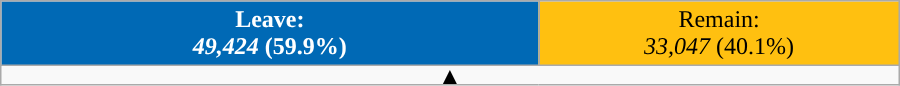<table class="wikitable sortable" style="width:600px; text-align:center;">
<tr>
<td style="width:59.9%; background:#0069b5; color:white;"><strong>Leave:</strong><br><strong><em>49,424</em></strong> <strong>(59.9%)</strong></td>
<td style="width:40.1%; background:#ffc010">Remain: <br> <em>33,047</em> (40.1%)</td>
</tr>
<tr>
<td colspan=4 style="text-align: center; line-height: 32.1%;"><strong>▲</strong></td>
</tr>
</table>
